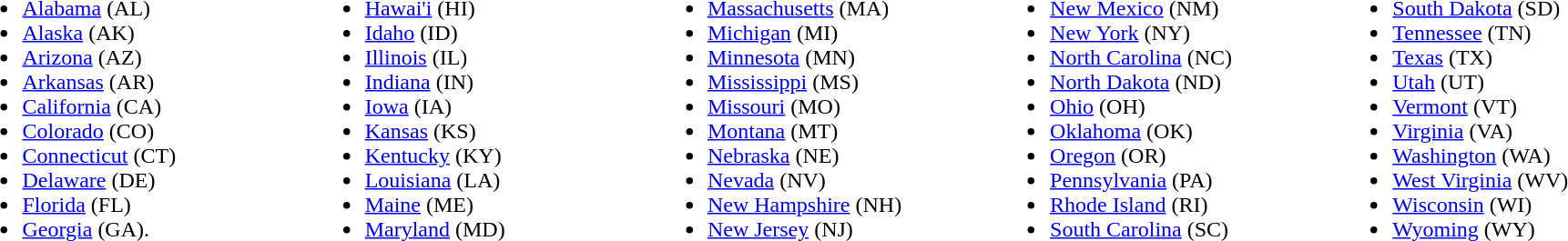<table width="100%" border="0" cellspacing="10">
<tr valign="top">
<td width="20%"><br><ul><li><a href='#'>Alabama</a> (AL)</li><li><a href='#'>Alaska</a> (AK)</li><li><a href='#'>Arizona</a> (AZ)</li><li><a href='#'>Arkansas</a> (AR)</li><li><a href='#'>California</a> (CA)</li><li><a href='#'>Colorado</a> (CO)</li><li><a href='#'>Connecticut</a> (CT)</li><li><a href='#'>Delaware</a> (DE)</li><li><a href='#'>Florida</a> (FL)</li><li><a href='#'>Georgia</a> (GA).</li></ul></td>
<td width="20%"><br><ul><li><a href='#'>Hawai'i</a> (HI)</li><li><a href='#'>Idaho</a> (ID)</li><li><a href='#'>Illinois</a> (IL)</li><li><a href='#'>Indiana</a> (IN)</li><li><a href='#'>Iowa</a> (IA)</li><li><a href='#'>Kansas</a> (KS)</li><li><a href='#'>Kentucky</a> (KY)</li><li><a href='#'>Louisiana</a> (LA)</li><li><a href='#'>Maine</a> (ME)</li><li><a href='#'>Maryland</a> (MD)</li></ul></td>
<td width="20%"><br><ul><li><a href='#'>Massachusetts</a> (MA)</li><li><a href='#'>Michigan</a> (MI)</li><li><a href='#'>Minnesota</a> (MN)</li><li><a href='#'>Mississippi</a> (MS)</li><li><a href='#'>Missouri</a> (MO)</li><li><a href='#'>Montana</a> (MT)</li><li><a href='#'>Nebraska</a> (NE)</li><li><a href='#'>Nevada</a> (NV)</li><li><a href='#'>New Hampshire</a> (NH)</li><li><a href='#'>New Jersey</a> (NJ)</li></ul></td>
<td width="20%"><br><ul><li><a href='#'>New Mexico</a> (NM)</li><li><a href='#'>New York</a> (NY)</li><li><a href='#'>North Carolina</a> (NC)</li><li><a href='#'>North Dakota</a> (ND)</li><li><a href='#'>Ohio</a> (OH)</li><li><a href='#'>Oklahoma</a> (OK)</li><li><a href='#'>Oregon</a> (OR)</li><li><a href='#'>Pennsylvania</a> (PA)</li><li><a href='#'>Rhode Island</a> (RI)</li><li><a href='#'>South Carolina</a> (SC)</li></ul></td>
<td width="20%"><br><ul><li><a href='#'>South Dakota</a> (SD)</li><li><a href='#'>Tennessee</a> (TN)</li><li><a href='#'>Texas</a> (TX)</li><li><a href='#'>Utah</a> (UT)</li><li><a href='#'>Vermont</a> (VT)</li><li><a href='#'>Virginia</a> (VA)</li><li><a href='#'>Washington</a> (WA)</li><li><a href='#'>West Virginia</a> (WV)</li><li><a href='#'>Wisconsin</a> (WI)</li><li><a href='#'>Wyoming</a> (WY)</li></ul></td>
</tr>
</table>
